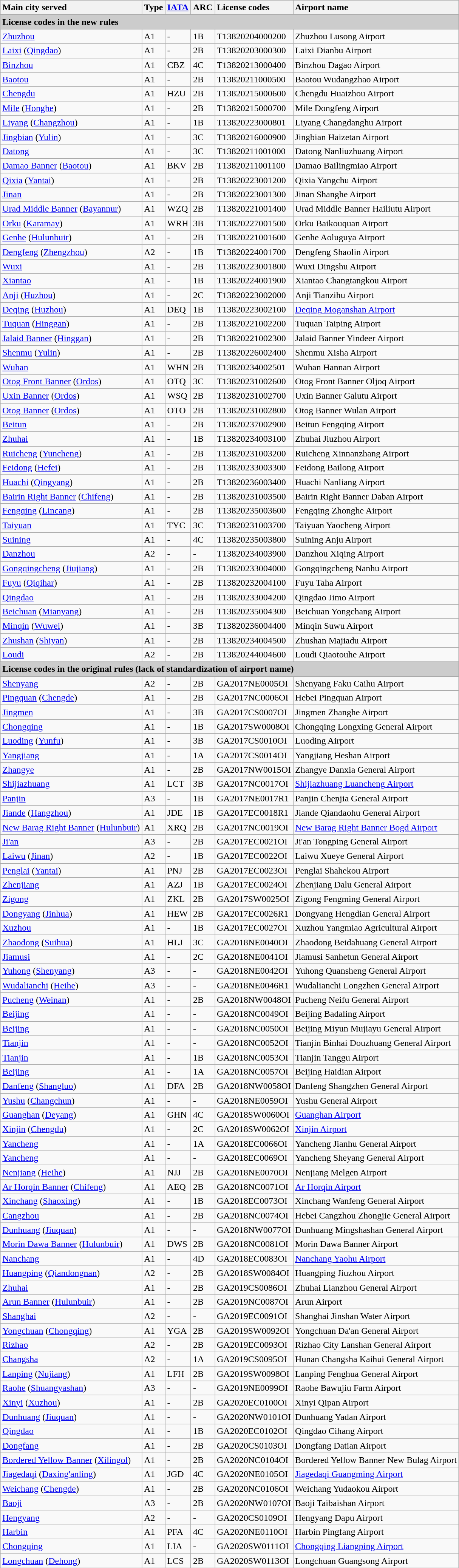<table class="wikitable sortable">
<tr style="vertical-align:baseline;">
<th style="text-align:left; white-space:nowrap;">Main city served</th>
<th style="text-align:left;">Type</th>
<th style="text-align:left;"><a href='#'>IATA</a></th>
<th style="text-align:left;">ARC</th>
<th style="text-align:left;">License codes</th>
<th style="text-align:left; white-space:nowrap;">Airport name</th>
</tr>
<tr class="sortbottom" style="background:#ccc;">
<td colspan="6"><strong>License codes in the new rules</strong></td>
</tr>
<tr>
<td><a href='#'>Zhuzhou</a></td>
<td>A1</td>
<td>-</td>
<td>1B</td>
<td>T13820204000200</td>
<td>Zhuzhou Lusong Airport</td>
</tr>
<tr>
<td><a href='#'>Laixi</a> (<a href='#'>Qingdao</a>)</td>
<td>A1</td>
<td>-</td>
<td>2B</td>
<td>T13820203000300</td>
<td>Laixi Dianbu Airport</td>
</tr>
<tr>
<td><a href='#'>Binzhou</a></td>
<td>A1</td>
<td>CBZ</td>
<td>4C</td>
<td>T13820213000400</td>
<td>Binzhou Dagao Airport</td>
</tr>
<tr>
<td><a href='#'>Baotou</a></td>
<td>A1</td>
<td>-</td>
<td>2B</td>
<td>T13820211000500</td>
<td>Baotou Wudangzhao Airport</td>
</tr>
<tr>
<td><a href='#'>Chengdu</a></td>
<td>A1</td>
<td>HZU</td>
<td>2B</td>
<td>T13820215000600</td>
<td>Chengdu Huaizhou Airport</td>
</tr>
<tr>
<td><a href='#'>Mile</a> (<a href='#'>Honghe</a>)</td>
<td>A1</td>
<td>-</td>
<td>2B</td>
<td>T13820215000700</td>
<td>Mile Dongfeng Airport</td>
</tr>
<tr>
<td><a href='#'>Liyang</a> (<a href='#'>Changzhou</a>)</td>
<td>A1</td>
<td>-</td>
<td>1B</td>
<td>T13820223000801</td>
<td>Liyang Changdanghu Airport</td>
</tr>
<tr>
<td><a href='#'>Jingbian</a> (<a href='#'>Yulin</a>)</td>
<td>A1</td>
<td>-</td>
<td>3C</td>
<td>T13820216000900</td>
<td>Jingbian Haizetan Airport</td>
</tr>
<tr>
<td><a href='#'>Datong</a></td>
<td>A1</td>
<td>-</td>
<td>3C</td>
<td>T13820211001000</td>
<td>Datong Nanliuzhuang Airport</td>
</tr>
<tr>
<td><a href='#'>Damao Banner</a> (<a href='#'>Baotou</a>)</td>
<td>A1</td>
<td>BKV</td>
<td>2B</td>
<td>T13820211001100</td>
<td>Damao Bailingmiao Airport</td>
</tr>
<tr>
<td><a href='#'>Qixia</a> (<a href='#'>Yantai</a>)</td>
<td>A1</td>
<td>-</td>
<td>2B</td>
<td>T13820223001200</td>
<td>Qixia Yangchu Airport</td>
</tr>
<tr>
<td><a href='#'>Jinan</a></td>
<td>A1</td>
<td>-</td>
<td>2B</td>
<td>T13820223001300</td>
<td>Jinan Shanghe Airport</td>
</tr>
<tr>
<td><a href='#'>Urad Middle Banner</a> (<a href='#'>Bayannur</a>)</td>
<td>A1</td>
<td>WZQ</td>
<td>2B</td>
<td>T13820221001400</td>
<td>Urad Middle Banner Hailiutu Airport</td>
</tr>
<tr>
<td><a href='#'>Orku</a> (<a href='#'>Karamay</a>)</td>
<td>A1</td>
<td>WRH</td>
<td>3B</td>
<td>T13820227001500</td>
<td>Orku Baikouquan Airport</td>
</tr>
<tr>
<td><a href='#'>Genhe</a> (<a href='#'>Hulunbuir</a>)</td>
<td>A1</td>
<td>-</td>
<td>2B</td>
<td>T13820221001600</td>
<td>Genhe Aoluguya Airport</td>
</tr>
<tr>
<td><a href='#'>Dengfeng</a> (<a href='#'>Zhengzhou</a>)</td>
<td>A2</td>
<td>-</td>
<td>1B</td>
<td>T13820224001700</td>
<td>Dengfeng Shaolin Airport</td>
</tr>
<tr>
<td><a href='#'>Wuxi</a></td>
<td>A1</td>
<td>-</td>
<td>2B</td>
<td>T13820223001800</td>
<td>Wuxi Dingshu Airport</td>
</tr>
<tr>
<td><a href='#'>Xiantao</a></td>
<td>A1</td>
<td>-</td>
<td>1B</td>
<td>T13820224001900</td>
<td>Xiantao Changtangkou Airport</td>
</tr>
<tr>
<td><a href='#'>Anji</a> (<a href='#'>Huzhou</a>)</td>
<td>A1</td>
<td>-</td>
<td>2C</td>
<td>T13820223002000</td>
<td>Anji Tianzihu Airport</td>
</tr>
<tr>
<td><a href='#'>Deqing</a> (<a href='#'>Huzhou</a>)</td>
<td>A1</td>
<td>DEQ</td>
<td>1B</td>
<td>T13820223002100</td>
<td><a href='#'>Deqing Moganshan Airport</a></td>
</tr>
<tr>
<td><a href='#'>Tuquan</a> (<a href='#'>Hinggan</a>)</td>
<td>A1</td>
<td>-</td>
<td>2B</td>
<td>T13820221002200</td>
<td>Tuquan Taiping Airport</td>
</tr>
<tr>
<td><a href='#'>Jalaid Banner</a> (<a href='#'>Hinggan</a>)</td>
<td>A1</td>
<td>-</td>
<td>2B</td>
<td>T13820221002300</td>
<td>Jalaid Banner Yindeer Airport</td>
</tr>
<tr>
<td><a href='#'>Shenmu</a> (<a href='#'>Yulin</a>)</td>
<td>A1</td>
<td>-</td>
<td>2B</td>
<td>T13820226002400</td>
<td>Shenmu Xisha Airport</td>
</tr>
<tr>
<td><a href='#'>Wuhan</a></td>
<td>A1</td>
<td>WHN</td>
<td>2B</td>
<td>T13820234002501</td>
<td>Wuhan Hannan Airport</td>
</tr>
<tr>
<td><a href='#'>Otog Front Banner</a> (<a href='#'>Ordos</a>)</td>
<td>A1</td>
<td>OTQ</td>
<td>3C</td>
<td>T13820231002600</td>
<td>Otog Front Banner Oljoq Airport</td>
</tr>
<tr>
<td><a href='#'>Uxin Banner</a> (<a href='#'>Ordos</a>)</td>
<td>A1</td>
<td>WSQ</td>
<td>2B</td>
<td>T13820231002700</td>
<td>Uxin Banner Galutu Airport</td>
</tr>
<tr>
<td><a href='#'>Otog Banner</a> (<a href='#'>Ordos</a>)</td>
<td>A1</td>
<td>OTO</td>
<td>2B</td>
<td>T13820231002800</td>
<td>Otog Banner Wulan Airport</td>
</tr>
<tr>
<td><a href='#'>Beitun</a></td>
<td>A1</td>
<td>-</td>
<td>2B</td>
<td>T13820237002900</td>
<td>Beitun Fengqing Airport</td>
</tr>
<tr>
<td><a href='#'>Zhuhai</a></td>
<td>A1</td>
<td>-</td>
<td>1B</td>
<td>T13820234003100</td>
<td>Zhuhai Jiuzhou Airport</td>
</tr>
<tr>
<td><a href='#'>Ruicheng</a> (<a href='#'>Yuncheng</a>)</td>
<td>A1</td>
<td>-</td>
<td>2B</td>
<td>T13820231003200</td>
<td>Ruicheng Xinnanzhang Airport</td>
</tr>
<tr>
<td><a href='#'>Feidong</a> (<a href='#'>Hefei</a>)</td>
<td>A1</td>
<td>-</td>
<td>2B</td>
<td>T13820233003300</td>
<td>Feidong Bailong Airport</td>
</tr>
<tr>
<td><a href='#'>Huachi</a> (<a href='#'>Qingyang</a>)</td>
<td>A1</td>
<td>-</td>
<td>2B</td>
<td>T13820236003400</td>
<td>Huachi Nanliang Airport</td>
</tr>
<tr>
<td><a href='#'>Bairin Right Banner</a> (<a href='#'>Chifeng</a>)</td>
<td>A1</td>
<td>-</td>
<td>2B</td>
<td>T13820231003500</td>
<td>Bairin Right Banner Daban Airport</td>
</tr>
<tr>
<td><a href='#'>Fengqing</a> (<a href='#'>Lincang</a>)</td>
<td>A1</td>
<td>-</td>
<td>2B</td>
<td>T13820235003600</td>
<td>Fengqing Zhonghe Airport</td>
</tr>
<tr>
<td><a href='#'>Taiyuan</a></td>
<td>A1</td>
<td>TYC</td>
<td>3C</td>
<td>T13820231003700</td>
<td>Taiyuan Yaocheng Airport</td>
</tr>
<tr>
<td><a href='#'>Suining</a></td>
<td>A1</td>
<td>-</td>
<td>4C</td>
<td>T13820235003800</td>
<td>Suining Anju Airport</td>
</tr>
<tr>
<td><a href='#'>Danzhou</a></td>
<td>A2</td>
<td>-</td>
<td>-</td>
<td>T13820234003900</td>
<td>Danzhou Xiqing Airport</td>
</tr>
<tr>
<td><a href='#'>Gongqingcheng</a> (<a href='#'>Jiujiang</a>)</td>
<td>A1</td>
<td>-</td>
<td>2B</td>
<td>T13820233004000</td>
<td>Gongqingcheng Nanhu Airport</td>
</tr>
<tr>
<td><a href='#'>Fuyu</a> (<a href='#'>Qiqihar</a>)</td>
<td>A1</td>
<td>-</td>
<td>2B</td>
<td>T13820232004100</td>
<td>Fuyu Taha Airport</td>
</tr>
<tr>
<td><a href='#'>Qingdao</a></td>
<td>A1</td>
<td>-</td>
<td>2B</td>
<td>T13820233004200</td>
<td>Qingdao Jimo Airport</td>
</tr>
<tr>
<td><a href='#'>Beichuan</a> (<a href='#'>Mianyang</a>)</td>
<td>A1</td>
<td>-</td>
<td>2B</td>
<td>T13820235004300</td>
<td>Beichuan Yongchang Airport</td>
</tr>
<tr>
<td><a href='#'>Minqin</a> (<a href='#'>Wuwei</a>)</td>
<td>A1</td>
<td>-</td>
<td>3B</td>
<td>T13820236004400</td>
<td>Minqin Suwu Airport</td>
</tr>
<tr>
<td><a href='#'>Zhushan</a> (<a href='#'>Shiyan</a>)</td>
<td>A1</td>
<td>-</td>
<td>2B</td>
<td>T13820234004500</td>
<td>Zhushan Majiadu Airport</td>
</tr>
<tr>
<td><a href='#'>Loudi</a></td>
<td>A2</td>
<td>-</td>
<td>2B</td>
<td>T13820244004600</td>
<td>Loudi Qiaotouhe Airport</td>
</tr>
<tr class="sortbottom" style="background:#ccc;">
<td colspan="6"><strong>License codes in the original rules (lack of standardization of airport name)</strong></td>
</tr>
<tr>
<td><a href='#'>Shenyang</a></td>
<td>A2</td>
<td>-</td>
<td>2B</td>
<td>GA2017NE0005OI</td>
<td>Shenyang Faku Caihu Airport</td>
</tr>
<tr>
<td><a href='#'>Pingquan</a> (<a href='#'>Chengde</a>)</td>
<td>A1</td>
<td>-</td>
<td>2B</td>
<td>GA2017NC0006OI</td>
<td>Hebei Pingquan Airport</td>
</tr>
<tr>
<td><a href='#'>Jingmen</a></td>
<td>A1</td>
<td>-</td>
<td>3B</td>
<td>GA2017CS0007OI</td>
<td>Jingmen Zhanghe Airport</td>
</tr>
<tr>
<td><a href='#'>Chongqing</a></td>
<td>A1</td>
<td>-</td>
<td>1B</td>
<td>GA2017SW0008OI</td>
<td>Chongqing Longxing General Airport</td>
</tr>
<tr>
<td><a href='#'>Luoding</a> (<a href='#'>Yunfu</a>)</td>
<td>A1</td>
<td>-</td>
<td>3B</td>
<td>GA2017CS0010OI</td>
<td>Luoding Airport</td>
</tr>
<tr>
<td><a href='#'>Yangjiang</a></td>
<td>A1</td>
<td>-</td>
<td>1A</td>
<td>GA2017CS0014OI</td>
<td>Yangjiang Heshan Airport</td>
</tr>
<tr>
<td><a href='#'>Zhangye</a></td>
<td>A1</td>
<td>-</td>
<td>2B</td>
<td>GA2017NW0015OI</td>
<td>Zhangye Danxia General Airport</td>
</tr>
<tr>
<td><a href='#'>Shijiazhuang</a></td>
<td>A1</td>
<td>LCT</td>
<td>3B</td>
<td>GA2017NC0017OI</td>
<td><a href='#'>Shijiazhuang Luancheng Airport</a></td>
</tr>
<tr>
<td><a href='#'>Panjin</a></td>
<td>A3</td>
<td>-</td>
<td>1B</td>
<td>GA2017NE0017R1</td>
<td>Panjin Chenjia General Airport</td>
</tr>
<tr>
<td><a href='#'>Jiande</a> (<a href='#'>Hangzhou</a>)</td>
<td>A1</td>
<td>JDE</td>
<td>1B</td>
<td>GA2017EC0018R1</td>
<td>Jiande Qiandaohu General Airport</td>
</tr>
<tr>
<td><a href='#'>New Barag Right Banner</a> (<a href='#'>Hulunbuir</a>)</td>
<td>A1</td>
<td>XRQ</td>
<td>2B</td>
<td>GA2017NC0019OI</td>
<td><a href='#'>New Barag Right Banner Bogd Airport</a></td>
</tr>
<tr>
<td><a href='#'>Ji'an</a></td>
<td>A3</td>
<td>-</td>
<td>2B</td>
<td>GA2017EC0021OI</td>
<td>Ji'an Tongping General Airport</td>
</tr>
<tr>
<td><a href='#'>Laiwu</a> (<a href='#'>Jinan</a>)</td>
<td>A2</td>
<td>-</td>
<td>1B</td>
<td>GA2017EC0022OI</td>
<td>Laiwu Xueye General Airport</td>
</tr>
<tr>
<td><a href='#'>Penglai</a> (<a href='#'>Yantai</a>)</td>
<td>A1</td>
<td>PNJ</td>
<td>2B</td>
<td>GA2017EC0023OI</td>
<td>Penglai Shahekou Airport</td>
</tr>
<tr>
<td><a href='#'>Zhenjiang</a></td>
<td>A1</td>
<td>AZJ</td>
<td>1B</td>
<td>GA2017EC0024OI</td>
<td>Zhenjiang Dalu General Airport</td>
</tr>
<tr>
<td><a href='#'>Zigong</a></td>
<td>A1</td>
<td>ZKL</td>
<td>2B</td>
<td>GA2017SW0025OI</td>
<td>Zigong Fengming General Airport</td>
</tr>
<tr>
<td><a href='#'>Dongyang</a> (<a href='#'>Jinhua</a>)</td>
<td>A1</td>
<td>HEW</td>
<td>2B</td>
<td>GA2017EC0026R1</td>
<td>Dongyang Hengdian General Airport</td>
</tr>
<tr>
<td><a href='#'>Xuzhou</a></td>
<td>A1</td>
<td>-</td>
<td>1B</td>
<td>GA2017EC0027OI</td>
<td>Xuzhou Yangmiao Agricultural Airport</td>
</tr>
<tr>
<td><a href='#'>Zhaodong</a> (<a href='#'>Suihua</a>)</td>
<td>A1</td>
<td>HLJ</td>
<td>3C</td>
<td>GA2018NE0040OI</td>
<td>Zhaodong Beidahuang General Airport</td>
</tr>
<tr>
<td><a href='#'>Jiamusi</a></td>
<td>A1</td>
<td>-</td>
<td>2C</td>
<td>GA2018NE0041OI</td>
<td>Jiamusi Sanhetun General Airport</td>
</tr>
<tr>
<td><a href='#'>Yuhong</a> (<a href='#'>Shenyang</a>)</td>
<td>A3</td>
<td>-</td>
<td>-</td>
<td>GA2018NE0042OI</td>
<td>Yuhong Quansheng General Airport</td>
</tr>
<tr>
<td><a href='#'>Wudalianchi</a> (<a href='#'>Heihe</a>)</td>
<td>A3</td>
<td>-</td>
<td>-</td>
<td>GA2018NE0046R1</td>
<td>Wudalianchi Longzhen General Airport</td>
</tr>
<tr>
<td><a href='#'>Pucheng</a> (<a href='#'>Weinan</a>)</td>
<td>A1</td>
<td>-</td>
<td>2B</td>
<td>GA2018NW0048OI</td>
<td>Pucheng Neifu General Airport</td>
</tr>
<tr>
<td><a href='#'>Beijing</a></td>
<td>A1</td>
<td>-</td>
<td>-</td>
<td>GA2018NC0049OI</td>
<td>Beijing Badaling Airport</td>
</tr>
<tr>
<td><a href='#'>Beijing</a></td>
<td>A1</td>
<td>-</td>
<td>-</td>
<td>GA2018NC0050OI</td>
<td>Beijing Miyun Mujiayu General Airport</td>
</tr>
<tr>
<td><a href='#'>Tianjin</a></td>
<td>A1</td>
<td>-</td>
<td>-</td>
<td>GA2018NC0052OI</td>
<td>Tianjin Binhai Douzhuang General Airport</td>
</tr>
<tr>
<td><a href='#'>Tianjin</a></td>
<td>A1</td>
<td>-</td>
<td>1B</td>
<td>GA2018NC0053OI</td>
<td>Tianjin Tanggu Airport</td>
</tr>
<tr>
<td><a href='#'>Beijing</a></td>
<td>A1</td>
<td>-</td>
<td>1A</td>
<td>GA2018NC0057OI</td>
<td>Beijing Haidian Airport</td>
</tr>
<tr>
<td><a href='#'>Danfeng</a> (<a href='#'>Shangluo</a>)</td>
<td>A1</td>
<td>DFA</td>
<td>2B</td>
<td>GA2018NW0058OI</td>
<td>Danfeng Shangzhen General Airport</td>
</tr>
<tr>
<td><a href='#'>Yushu</a> (<a href='#'>Changchun</a>)</td>
<td>A1</td>
<td>-</td>
<td>-</td>
<td>GA2018NE0059OI</td>
<td>Yushu General Airport</td>
</tr>
<tr>
<td><a href='#'>Guanghan</a> (<a href='#'>Deyang</a>)</td>
<td>A1</td>
<td>GHN</td>
<td>4C</td>
<td>GA2018SW0060OI</td>
<td><a href='#'>Guanghan Airport</a></td>
</tr>
<tr>
<td><a href='#'>Xinjin</a> (<a href='#'>Chengdu</a>)</td>
<td>A1</td>
<td>-</td>
<td>2C</td>
<td>GA2018SW0062OI</td>
<td><a href='#'>Xinjin Airport</a></td>
</tr>
<tr>
<td><a href='#'>Yancheng</a></td>
<td>A1</td>
<td>-</td>
<td>1A</td>
<td>GA2018EC0066OI</td>
<td>Yancheng Jianhu General Airport</td>
</tr>
<tr>
<td><a href='#'>Yancheng</a></td>
<td>A1</td>
<td>-</td>
<td>-</td>
<td>GA2018EC0069OI</td>
<td>Yancheng Sheyang General Airport</td>
</tr>
<tr>
<td><a href='#'>Nenjiang</a> (<a href='#'>Heihe</a>)</td>
<td>A1</td>
<td>NJJ</td>
<td>2B</td>
<td>GA2018NE0070OI</td>
<td>Nenjiang Melgen Airport</td>
</tr>
<tr>
<td><a href='#'>Ar Horqin Banner</a> (<a href='#'>Chifeng</a>)</td>
<td>A1</td>
<td>AEQ</td>
<td>2B</td>
<td>GA2018NC0071OI</td>
<td><a href='#'>Ar Horqin Airport</a></td>
</tr>
<tr>
<td><a href='#'>Xinchang</a> (<a href='#'>Shaoxing</a>)</td>
<td>A1</td>
<td>-</td>
<td>1B</td>
<td>GA2018EC0073OI</td>
<td>Xinchang Wanfeng General Airport</td>
</tr>
<tr>
<td><a href='#'>Cangzhou</a></td>
<td>A1</td>
<td>-</td>
<td>2B</td>
<td>GA2018NC0074OI</td>
<td>Hebei Cangzhou Zhongjie General Airport</td>
</tr>
<tr>
<td><a href='#'>Dunhuang</a> (<a href='#'>Jiuquan</a>)</td>
<td>A1</td>
<td>-</td>
<td>-</td>
<td>GA2018NW0077OI</td>
<td>Dunhuang Mingshashan General Airport</td>
</tr>
<tr>
<td><a href='#'>Morin Dawa Banner</a> (<a href='#'>Hulunbuir</a>)</td>
<td>A1</td>
<td>DWS</td>
<td>2B</td>
<td>GA2018NC0081OI</td>
<td>Morin Dawa Banner Airport</td>
</tr>
<tr>
<td><a href='#'>Nanchang</a></td>
<td>A1</td>
<td>-</td>
<td>4D</td>
<td>GA2018EC0083OI</td>
<td><a href='#'>Nanchang Yaohu Airport</a></td>
</tr>
<tr>
<td><a href='#'>Huangping</a> (<a href='#'>Qiandongnan</a>)</td>
<td>A2</td>
<td>-</td>
<td>2B</td>
<td>GA2018SW0084OI</td>
<td>Huangping Jiuzhou Airport</td>
</tr>
<tr>
<td><a href='#'>Zhuhai</a></td>
<td>A1</td>
<td>-</td>
<td>2B</td>
<td>GA2019CS0086OI</td>
<td>Zhuhai Lianzhou General Airport</td>
</tr>
<tr>
<td><a href='#'>Arun Banner</a> (<a href='#'>Hulunbuir</a>)</td>
<td>A1</td>
<td>-</td>
<td>2B</td>
<td>GA2019NC0087OI</td>
<td>Arun Airport</td>
</tr>
<tr>
<td><a href='#'>Shanghai</a></td>
<td>A2</td>
<td>-</td>
<td>-</td>
<td>GA2019EC0091OI</td>
<td>Shanghai Jinshan Water Airport</td>
</tr>
<tr>
<td><a href='#'>Yongchuan</a> (<a href='#'>Chongqing</a>)</td>
<td>A1</td>
<td>YGA</td>
<td>2B</td>
<td>GA2019SW0092OI</td>
<td>Yongchuan Da'an General Airport</td>
</tr>
<tr>
<td><a href='#'>Rizhao</a></td>
<td>A2</td>
<td>-</td>
<td>2B</td>
<td>GA2019EC0093OI</td>
<td>Rizhao City Lanshan General Airport</td>
</tr>
<tr>
<td><a href='#'>Changsha</a></td>
<td>A2</td>
<td>-</td>
<td>1A</td>
<td>GA2019CS0095OI</td>
<td>Hunan Changsha Kaihui General Airport</td>
</tr>
<tr>
<td><a href='#'>Lanping</a> (<a href='#'>Nujiang</a>)</td>
<td>A1</td>
<td>LFH</td>
<td>2B</td>
<td>GA2019SW0098OI</td>
<td>Lanping Fenghua General Airport</td>
</tr>
<tr>
<td><a href='#'>Raohe</a> (<a href='#'>Shuangyashan</a>)</td>
<td>A3</td>
<td>-</td>
<td>-</td>
<td>GA2019NE0099OI</td>
<td>Raohe Bawujiu Farm Airport</td>
</tr>
<tr>
<td><a href='#'>Xinyi</a> (<a href='#'>Xuzhou</a>)</td>
<td>A1</td>
<td>-</td>
<td>2B</td>
<td>GA2020EC0100OI</td>
<td>Xinyi Qipan Airport</td>
</tr>
<tr>
<td><a href='#'>Dunhuang</a> (<a href='#'>Jiuquan</a>)</td>
<td>A1</td>
<td>-</td>
<td>-</td>
<td>GA2020NW0101OI</td>
<td>Dunhuang Yadan Airport</td>
</tr>
<tr>
<td><a href='#'>Qingdao</a></td>
<td>A1</td>
<td>-</td>
<td>1B</td>
<td>GA2020EC0102OI</td>
<td>Qingdao Cihang Airport</td>
</tr>
<tr>
<td><a href='#'>Dongfang</a></td>
<td>A1</td>
<td>-</td>
<td>2B</td>
<td>GA2020CS0103OI</td>
<td>Dongfang Datian Airport</td>
</tr>
<tr>
<td><a href='#'>Bordered Yellow Banner</a> (<a href='#'>Xilingol</a>)</td>
<td>A1</td>
<td>-</td>
<td>2B</td>
<td>GA2020NC0104OI</td>
<td>Bordered Yellow Banner New Bulag Airport</td>
</tr>
<tr>
<td><a href='#'>Jiagedaqi</a> (<a href='#'>Daxing'anling</a>)</td>
<td>A1</td>
<td>JGD</td>
<td>4C</td>
<td>GA2020NE0105OI</td>
<td><a href='#'>Jiagedaqi Guangming Airport</a></td>
</tr>
<tr>
<td><a href='#'>Weichang</a> (<a href='#'>Chengde</a>)</td>
<td>A1</td>
<td>-</td>
<td>2B</td>
<td>GA2020NC0106OI</td>
<td>Weichang Yudaokou Airport</td>
</tr>
<tr>
<td><a href='#'>Baoji</a></td>
<td>A3</td>
<td>-</td>
<td>2B</td>
<td>GA2020NW0107OI</td>
<td>Baoji Taibaishan Airport</td>
</tr>
<tr>
<td><a href='#'>Hengyang</a></td>
<td>A2</td>
<td>-</td>
<td>-</td>
<td>GA2020CS0109OI</td>
<td>Hengyang Dapu Airport</td>
</tr>
<tr>
<td><a href='#'>Harbin</a></td>
<td>A1</td>
<td>PFA</td>
<td>4C</td>
<td>GA2020NE0110OI</td>
<td>Harbin Pingfang Airport</td>
</tr>
<tr>
<td><a href='#'>Chongqing</a></td>
<td>A1</td>
<td>LIA</td>
<td>-</td>
<td>GA2020SW0111OI</td>
<td><a href='#'>Chongqing Liangping Airport</a></td>
</tr>
<tr>
<td><a href='#'>Longchuan</a> (<a href='#'>Dehong</a>)</td>
<td>A1</td>
<td>LCS</td>
<td>2B</td>
<td>GA2020SW0113OI</td>
<td>Longchuan Guangsong Airport</td>
</tr>
</table>
